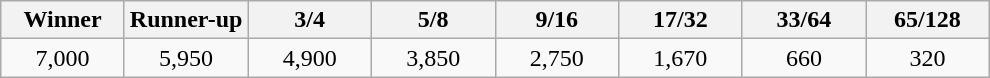<table class="wikitable">
<tr>
<th width=75>Winner</th>
<th width=75>Runner-up</th>
<th width=75>3/4</th>
<th width=75>5/8</th>
<th width=75>9/16</th>
<th width=75>17/32</th>
<th width=75>33/64</th>
<th width=75>65/128</th>
</tr>
<tr>
<td align=center>7,000</td>
<td align=center>5,950</td>
<td align=center>4,900</td>
<td align=center>3,850</td>
<td align=center>2,750</td>
<td align=center>1,670</td>
<td align=center>660</td>
<td align=center>320</td>
</tr>
</table>
